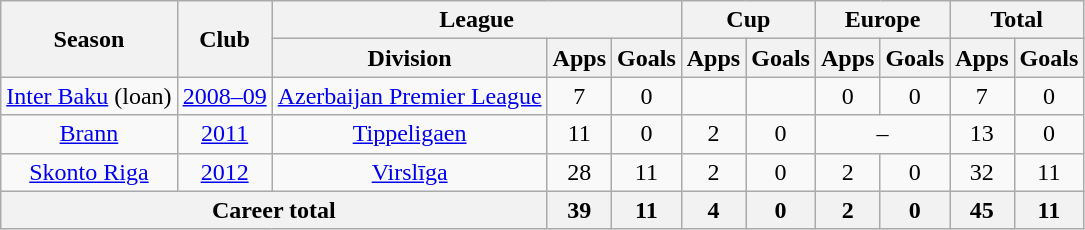<table class="wikitable" style="text-align:center">
<tr>
<th rowspan="2">Season</th>
<th rowspan="2">Club</th>
<th colspan="3">League</th>
<th colspan="2">Cup</th>
<th colspan="2">Europe</th>
<th colspan="2">Total</th>
</tr>
<tr>
<th>Division</th>
<th>Apps</th>
<th>Goals</th>
<th>Apps</th>
<th>Goals</th>
<th>Apps</th>
<th>Goals</th>
<th>Apps</th>
<th>Goals</th>
</tr>
<tr>
<td><a href='#'>Inter Baku</a> (loan)</td>
<td><a href='#'>2008–09</a></td>
<td><a href='#'>Azerbaijan Premier League</a></td>
<td>7</td>
<td>0</td>
<td></td>
<td></td>
<td>0</td>
<td>0</td>
<td>7</td>
<td>0</td>
</tr>
<tr>
<td><a href='#'>Brann</a></td>
<td><a href='#'>2011</a></td>
<td><a href='#'>Tippeligaen</a></td>
<td>11</td>
<td>0</td>
<td>2</td>
<td>0</td>
<td colspan="2">–</td>
<td>13</td>
<td>0</td>
</tr>
<tr>
<td><a href='#'>Skonto Riga</a></td>
<td><a href='#'>2012</a></td>
<td><a href='#'>Virslīga</a></td>
<td>28</td>
<td>11</td>
<td>2</td>
<td>0</td>
<td>2</td>
<td>0</td>
<td>32</td>
<td>11</td>
</tr>
<tr>
<th colspan="3">Career total</th>
<th>39</th>
<th>11</th>
<th>4</th>
<th>0</th>
<th>2</th>
<th>0</th>
<th>45</th>
<th>11</th>
</tr>
</table>
